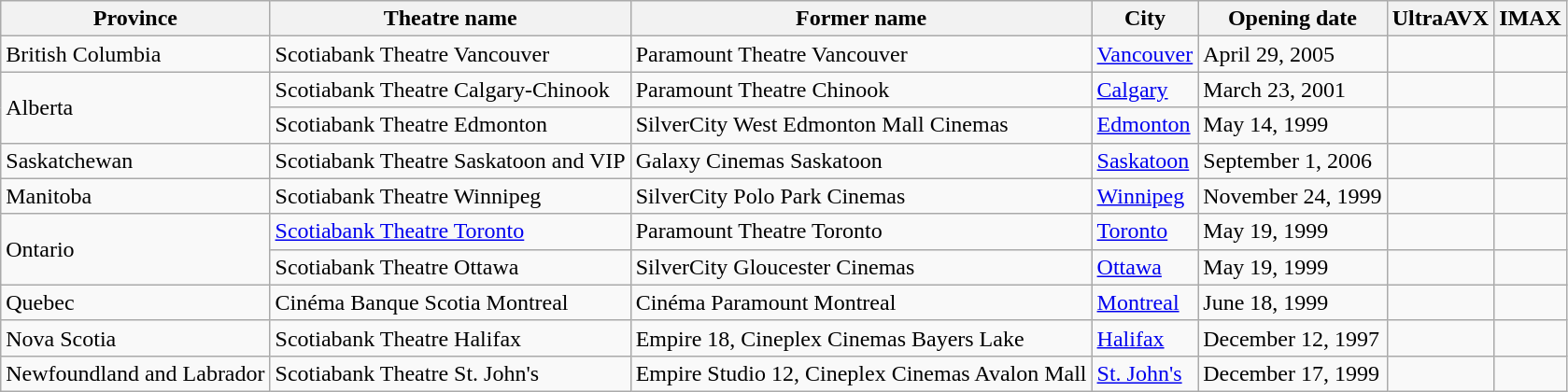<table class="wikitable sortable">
<tr>
<th>Province</th>
<th>Theatre name</th>
<th>Former name</th>
<th>City</th>
<th>Opening date</th>
<th>UltraAVX</th>
<th>IMAX</th>
</tr>
<tr>
<td>British Columbia</td>
<td>Scotiabank Theatre Vancouver</td>
<td>Paramount Theatre Vancouver</td>
<td><a href='#'>Vancouver</a></td>
<td>April 29, 2005</td>
<td style="text-align:center;"></td>
<td style="text-align:center;"></td>
</tr>
<tr>
<td rowspan="2">Alberta</td>
<td>Scotiabank Theatre Calgary-Chinook</td>
<td>Paramount Theatre Chinook</td>
<td><a href='#'>Calgary</a></td>
<td>March 23, 2001</td>
<td style="text-align:center;"></td>
<td style="text-align:center;"></td>
</tr>
<tr>
<td>Scotiabank Theatre Edmonton</td>
<td>SilverCity West Edmonton Mall Cinemas</td>
<td><a href='#'>Edmonton</a></td>
<td>May 14, 1999</td>
<td style="text-align:center;"></td>
<td style="text-align:center;"></td>
</tr>
<tr>
<td>Saskatchewan</td>
<td>Scotiabank Theatre Saskatoon and VIP</td>
<td>Galaxy Cinemas Saskatoon</td>
<td><a href='#'>Saskatoon</a></td>
<td>September 1, 2006</td>
<td style="text-align:center;"></td>
<td style="text-align:center;"></td>
</tr>
<tr>
<td>Manitoba</td>
<td>Scotiabank Theatre Winnipeg</td>
<td>SilverCity Polo Park Cinemas</td>
<td><a href='#'>Winnipeg</a></td>
<td>November 24, 1999</td>
<td style="text-align:center;"></td>
<td style="text-align:center;"></td>
</tr>
<tr>
<td rowspan="2">Ontario</td>
<td><a href='#'>Scotiabank Theatre Toronto</a></td>
<td>Paramount Theatre Toronto</td>
<td><a href='#'>Toronto</a></td>
<td>May 19, 1999</td>
<td style="text-align:center;"></td>
<td style="text-align:center;"></td>
</tr>
<tr>
<td>Scotiabank Theatre Ottawa</td>
<td>SilverCity Gloucester Cinemas</td>
<td><a href='#'>Ottawa</a></td>
<td>May 19, 1999</td>
<td style="text-align:center;"></td>
<td style="text-align:center;"></td>
</tr>
<tr>
<td>Quebec</td>
<td>Cinéma Banque Scotia Montreal</td>
<td>Cinéma Paramount Montreal</td>
<td><a href='#'>Montreal</a></td>
<td>June 18, 1999</td>
<td style="text-align:center;"></td>
<td style="text-align:center;"></td>
</tr>
<tr>
<td>Nova Scotia</td>
<td>Scotiabank Theatre  Halifax</td>
<td>Empire 18, Cineplex Cinemas Bayers Lake</td>
<td><a href='#'>Halifax</a></td>
<td>December 12, 1997</td>
<td style="text-align:center;"></td>
<td style="text-align:center;"></td>
</tr>
<tr>
<td>Newfoundland and Labrador</td>
<td>Scotiabank Theatre St. John's</td>
<td>Empire Studio 12, Cineplex Cinemas Avalon Mall</td>
<td><a href='#'>St. John's</a></td>
<td>December 17, 1999</td>
<td style="text-align:center;"></td>
<td style="text-align:center;"></td>
</tr>
</table>
